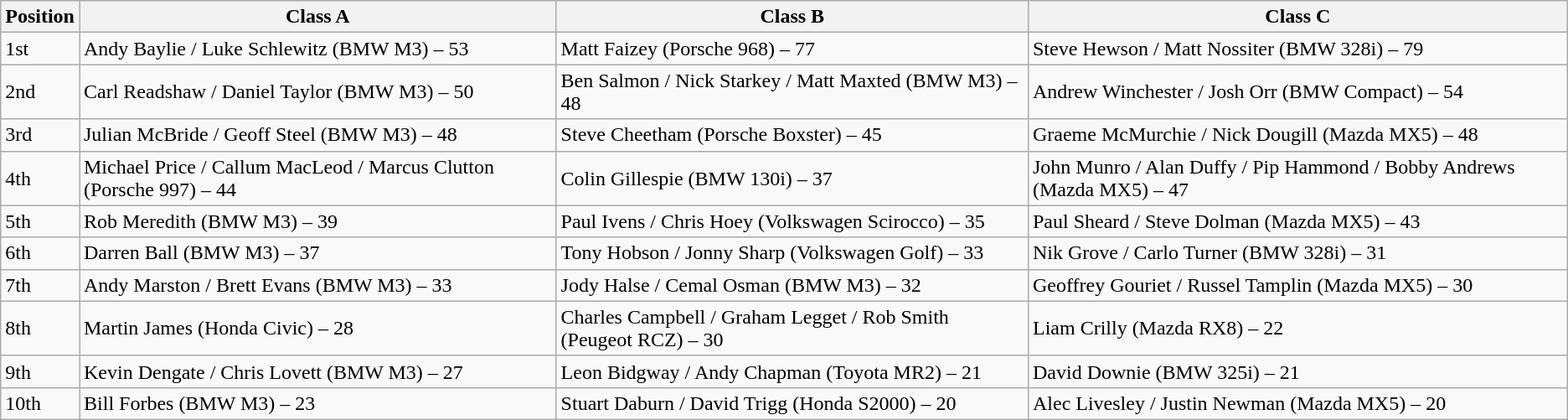<table class="wikitable">
<tr>
<th>Position</th>
<th>Class A</th>
<th>Class B</th>
<th>Class C</th>
</tr>
<tr>
<td>1st</td>
<td>Andy Baylie / Luke Schlewitz (BMW M3) – 53</td>
<td>Matt Faizey (Porsche 968) – 77</td>
<td>Steve Hewson / Matt Nossiter (BMW 328i) – 79</td>
</tr>
<tr>
<td>2nd</td>
<td>Carl Readshaw / Daniel Taylor (BMW M3) – 50</td>
<td>Ben Salmon / Nick Starkey / Matt Maxted (BMW M3) – 48</td>
<td>Andrew Winchester / Josh Orr (BMW Compact) – 54</td>
</tr>
<tr>
<td>3rd</td>
<td>Julian McBride / Geoff Steel (BMW M3) – 48</td>
<td>Steve Cheetham (Porsche Boxster) – 45</td>
<td>Graeme McMurchie / Nick Dougill (Mazda MX5) – 48</td>
</tr>
<tr>
<td>4th</td>
<td>Michael Price / Callum MacLeod / Marcus Clutton (Porsche 997) – 44</td>
<td>Colin Gillespie (BMW 130i) – 37</td>
<td>John Munro / Alan Duffy / Pip Hammond / Bobby Andrews (Mazda MX5) – 47</td>
</tr>
<tr>
<td>5th</td>
<td>Rob Meredith (BMW M3) – 39</td>
<td>Paul Ivens / Chris Hoey (Volkswagen Scirocco) – 35</td>
<td>Paul Sheard / Steve Dolman (Mazda MX5) – 43</td>
</tr>
<tr>
<td>6th</td>
<td>Darren Ball (BMW M3) – 37</td>
<td>Tony Hobson / Jonny Sharp (Volkswagen Golf) – 33</td>
<td>Nik Grove / Carlo Turner (BMW 328i) – 31</td>
</tr>
<tr>
<td>7th</td>
<td>Andy Marston / Brett Evans (BMW M3) – 33</td>
<td>Jody Halse / Cemal Osman (BMW M3) – 32</td>
<td>Geoffrey Gouriet / Russel Tamplin (Mazda MX5) – 30</td>
</tr>
<tr>
<td>8th</td>
<td>Martin James (Honda Civic) – 28</td>
<td>Charles Campbell / Graham Legget / Rob Smith (Peugeot RCZ) – 30</td>
<td>Liam Crilly (Mazda RX8) – 22</td>
</tr>
<tr>
<td>9th</td>
<td>Kevin Dengate / Chris Lovett (BMW M3) – 27</td>
<td>Leon Bidgway / Andy Chapman (Toyota MR2) – 21</td>
<td>David Downie (BMW 325i) – 21</td>
</tr>
<tr>
<td>10th</td>
<td>Bill Forbes (BMW M3) – 23</td>
<td>Stuart Daburn / David Trigg (Honda S2000) – 20</td>
<td>Alec Livesley / Justin Newman (Mazda MX5) – 20</td>
</tr>
</table>
